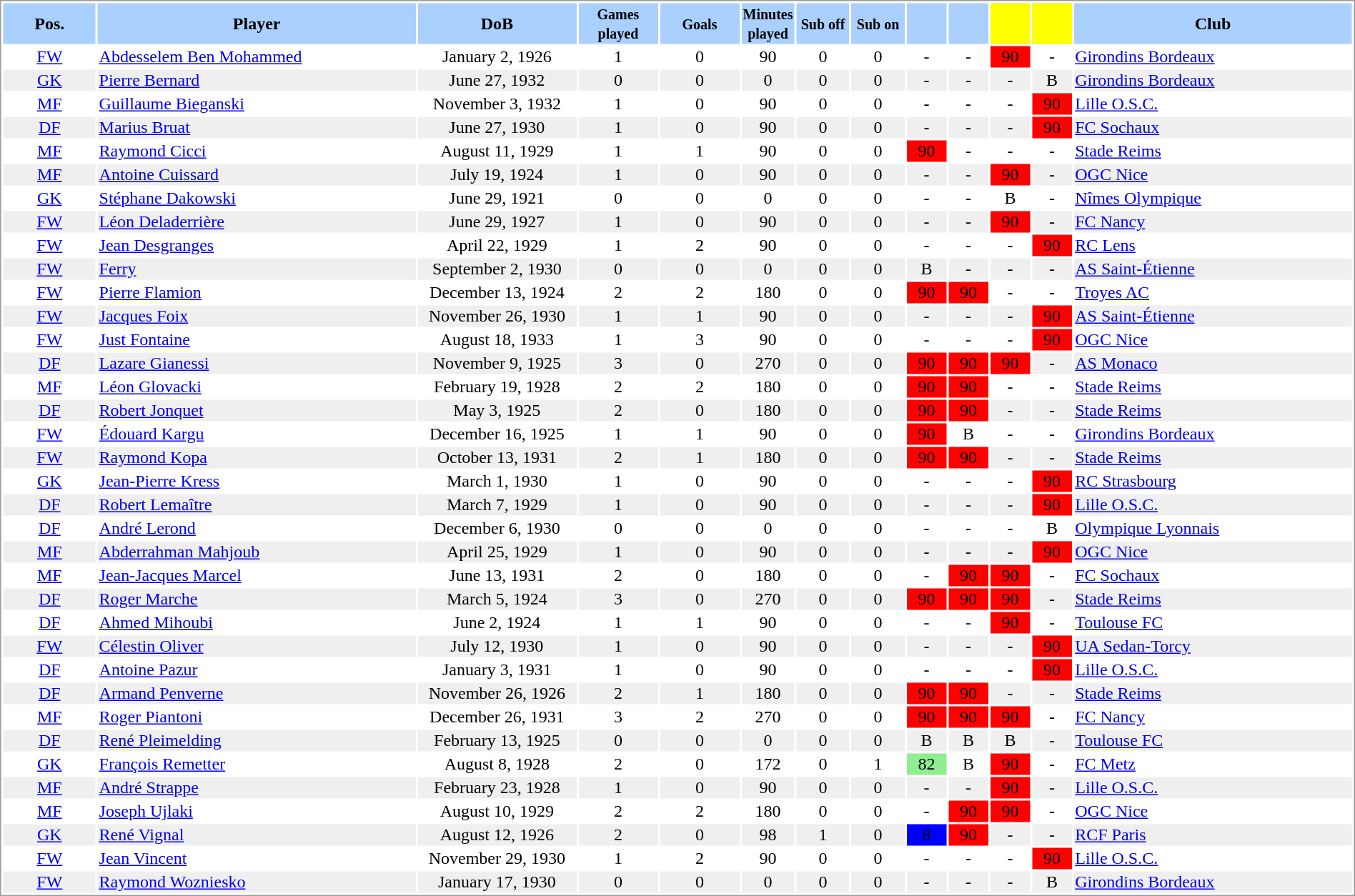<table border="0" width="100%" style="border: 1px solid #999; background-color:#FFFFFF; text-align:center">
<tr align="center" bgcolor="#AAD0FF">
<th width=7%>Pos.</th>
<th width=24%>Player</th>
<th width=12%>DoB</th>
<th width=6%><small>Games<br>played</small></th>
<th width=6%><small>Goals</small></th>
<th width=4%><small>Minutes<br>played</small></th>
<th width=4%><small>Sub off</small></th>
<th width=4%><small>Sub on</small></th>
<th width=3%></th>
<th width=3%></th>
<th width=3% bgcolor=yellow></th>
<th width=3% bgcolor=yellow></th>
<th width=23%>Club</th>
</tr>
<tr>
<td><a href='#'>FW</a></td>
<td align="left"><a href='#'>Abdesselem Ben Mohammed</a></td>
<td>January 2, 1926</td>
<td>1</td>
<td>0</td>
<td>90</td>
<td>0</td>
<td>0</td>
<td>-</td>
<td>-</td>
<td bgcolor=red>90</td>
<td>-</td>
<td align="left"> <a href='#'>Girondins Bordeaux</a></td>
</tr>
<tr bgcolor="#EFEFEF">
<td><a href='#'>GK</a></td>
<td align="left"><a href='#'>Pierre Bernard</a></td>
<td>June 27, 1932</td>
<td>0</td>
<td>0</td>
<td>0</td>
<td>0</td>
<td>0</td>
<td>-</td>
<td>-</td>
<td>-</td>
<td>B</td>
<td align="left"> <a href='#'>Girondins Bordeaux</a></td>
</tr>
<tr>
<td><a href='#'>MF</a></td>
<td align="left"><a href='#'>Guillaume Bieganski</a></td>
<td>November 3, 1932</td>
<td>1</td>
<td>0</td>
<td>90</td>
<td>0</td>
<td>0</td>
<td>-</td>
<td>-</td>
<td>-</td>
<td bgcolor=red>90</td>
<td align="left"> <a href='#'>Lille O.S.C.</a></td>
</tr>
<tr bgcolor="#EFEFEF">
<td><a href='#'>DF</a></td>
<td align="left"><a href='#'>Marius Bruat</a></td>
<td>June 27, 1930</td>
<td>1</td>
<td>0</td>
<td>90</td>
<td>0</td>
<td>0</td>
<td>-</td>
<td>-</td>
<td>-</td>
<td bgcolor=red>90</td>
<td align="left"> <a href='#'>FC Sochaux</a></td>
</tr>
<tr>
<td><a href='#'>MF</a></td>
<td align="left"><a href='#'>Raymond Cicci</a></td>
<td>August 11, 1929</td>
<td>1</td>
<td>1</td>
<td>90</td>
<td>0</td>
<td>0</td>
<td bgcolor=red>90</td>
<td>-</td>
<td>-</td>
<td>-</td>
<td align="left"> <a href='#'>Stade Reims</a></td>
</tr>
<tr bgcolor="#EFEFEF">
<td><a href='#'>MF</a></td>
<td align="left"><a href='#'>Antoine Cuissard</a></td>
<td>July 19, 1924</td>
<td>1</td>
<td>0</td>
<td>90</td>
<td>0</td>
<td>0</td>
<td>-</td>
<td>-</td>
<td bgcolor=red>90</td>
<td>-</td>
<td align="left"> <a href='#'>OGC Nice</a></td>
</tr>
<tr>
<td><a href='#'>GK</a></td>
<td align="left"><a href='#'>Stéphane Dakowski</a></td>
<td>June 29, 1921</td>
<td>0</td>
<td>0</td>
<td>0</td>
<td>0</td>
<td>0</td>
<td>-</td>
<td>-</td>
<td>B</td>
<td>-</td>
<td align="left"> <a href='#'>Nîmes Olympique</a></td>
</tr>
<tr bgcolor="#EFEFEF">
<td><a href='#'>FW</a></td>
<td align="left"><a href='#'>Léon Deladerrière</a></td>
<td>June 29, 1927</td>
<td>1</td>
<td>0</td>
<td>90</td>
<td>0</td>
<td>0</td>
<td>-</td>
<td>-</td>
<td bgcolor=red>90</td>
<td>-</td>
<td align="left"> <a href='#'>FC Nancy</a></td>
</tr>
<tr>
<td><a href='#'>FW</a></td>
<td align="left"><a href='#'>Jean Desgranges</a></td>
<td>April 22, 1929</td>
<td>1</td>
<td>2</td>
<td>90</td>
<td>0</td>
<td>0</td>
<td>-</td>
<td>-</td>
<td>-</td>
<td bgcolor=red>90</td>
<td align="left"> <a href='#'>RC Lens</a></td>
</tr>
<tr bgcolor="#EFEFEF">
<td><a href='#'>FW</a></td>
<td align="left"><a href='#'>Ferry</a></td>
<td>September 2, 1930</td>
<td>0</td>
<td>0</td>
<td>0</td>
<td>0</td>
<td>0</td>
<td>B</td>
<td>-</td>
<td>-</td>
<td>-</td>
<td align="left"> <a href='#'>AS Saint-Étienne</a></td>
</tr>
<tr>
<td><a href='#'>FW</a></td>
<td align="left"><a href='#'>Pierre Flamion</a></td>
<td>December 13, 1924</td>
<td>2</td>
<td>2</td>
<td>180</td>
<td>0</td>
<td>0</td>
<td bgcolor=red>90</td>
<td bgcolor=red>90</td>
<td>-</td>
<td>-</td>
<td align="left"> <a href='#'>Troyes AC</a></td>
</tr>
<tr bgcolor="#EFEFEF">
<td><a href='#'>FW</a></td>
<td align="left"><a href='#'>Jacques Foix</a></td>
<td>November 26, 1930</td>
<td>1</td>
<td>1</td>
<td>90</td>
<td>0</td>
<td>0</td>
<td>-</td>
<td>-</td>
<td>-</td>
<td bgcolor=red>90</td>
<td align="left"> <a href='#'>AS Saint-Étienne</a></td>
</tr>
<tr>
<td><a href='#'>FW</a></td>
<td align="left"><a href='#'>Just Fontaine</a></td>
<td>August 18, 1933</td>
<td>1</td>
<td>3</td>
<td>90</td>
<td>0</td>
<td>0</td>
<td>-</td>
<td>-</td>
<td>-</td>
<td bgcolor=red>90</td>
<td align="left"> <a href='#'>OGC Nice</a></td>
</tr>
<tr bgcolor="#EFEFEF">
<td><a href='#'>DF</a></td>
<td align="left"><a href='#'>Lazare Gianessi</a></td>
<td>November 9, 1925</td>
<td>3</td>
<td>0</td>
<td>270</td>
<td>0</td>
<td>0</td>
<td bgcolor=red>90</td>
<td bgcolor=red>90</td>
<td bgcolor=red>90</td>
<td>-</td>
<td align="left"> <a href='#'>AS Monaco</a></td>
</tr>
<tr>
<td><a href='#'>MF</a></td>
<td align="left"><a href='#'>Léon Glovacki</a></td>
<td>February 19, 1928</td>
<td>2</td>
<td>2</td>
<td>180</td>
<td>0</td>
<td>0</td>
<td bgcolor=red>90</td>
<td bgcolor=red>90</td>
<td>-</td>
<td>-</td>
<td align="left"> <a href='#'>Stade Reims</a></td>
</tr>
<tr bgcolor="#EFEFEF">
<td><a href='#'>DF</a></td>
<td align="left"><a href='#'>Robert Jonquet</a></td>
<td>May 3, 1925</td>
<td>2</td>
<td>0</td>
<td>180</td>
<td>0</td>
<td>0</td>
<td bgcolor=red>90</td>
<td bgcolor=red>90</td>
<td>-</td>
<td>-</td>
<td align="left"> <a href='#'>Stade Reims</a></td>
</tr>
<tr>
<td><a href='#'>FW</a></td>
<td align="left"><a href='#'>Édouard Kargu</a></td>
<td>December 16, 1925</td>
<td>1</td>
<td>1</td>
<td>90</td>
<td>0</td>
<td>0</td>
<td bgcolor=red>90</td>
<td>B</td>
<td>-</td>
<td>-</td>
<td align="left"> <a href='#'>Girondins Bordeaux</a></td>
</tr>
<tr bgcolor="#EFEFEF">
<td><a href='#'>FW</a></td>
<td align="left"><a href='#'>Raymond Kopa</a></td>
<td>October 13, 1931</td>
<td>2</td>
<td>1</td>
<td>180</td>
<td>0</td>
<td>0</td>
<td bgcolor=red>90</td>
<td bgcolor=red>90</td>
<td>-</td>
<td>-</td>
<td align="left"> <a href='#'>Stade Reims</a></td>
</tr>
<tr>
<td><a href='#'>GK</a></td>
<td align="left"><a href='#'>Jean-Pierre Kress</a></td>
<td>March 1, 1930</td>
<td>1</td>
<td>0</td>
<td>90</td>
<td>0</td>
<td>0</td>
<td>-</td>
<td>-</td>
<td>-</td>
<td bgcolor=red>90</td>
<td align="left"> <a href='#'>RC Strasbourg</a></td>
</tr>
<tr bgcolor="#EFEFEF">
<td><a href='#'>DF</a></td>
<td align="left"><a href='#'>Robert Lemaître</a></td>
<td>March 7, 1929</td>
<td>1</td>
<td>0</td>
<td>90</td>
<td>0</td>
<td>0</td>
<td>-</td>
<td>-</td>
<td>-</td>
<td bgcolor=red>90</td>
<td align="left"> <a href='#'>Lille O.S.C.</a></td>
</tr>
<tr>
<td><a href='#'>DF</a></td>
<td align="left"><a href='#'>André Lerond</a></td>
<td>December 6, 1930</td>
<td>0</td>
<td>0</td>
<td>0</td>
<td>0</td>
<td>0</td>
<td>-</td>
<td>-</td>
<td>-</td>
<td>B</td>
<td align="left"> <a href='#'>Olympique Lyonnais</a></td>
</tr>
<tr bgcolor="#EFEFEF">
<td><a href='#'>MF</a></td>
<td align="left"><a href='#'>Abderrahman Mahjoub</a></td>
<td>April 25, 1929</td>
<td>1</td>
<td>0</td>
<td>90</td>
<td>0</td>
<td>0</td>
<td>-</td>
<td>-</td>
<td>-</td>
<td bgcolor=red>90</td>
<td align="left"> <a href='#'>OGC Nice</a></td>
</tr>
<tr>
<td><a href='#'>MF</a></td>
<td align="left"><a href='#'>Jean-Jacques Marcel</a></td>
<td>June 13, 1931</td>
<td>2</td>
<td>0</td>
<td>180</td>
<td>0</td>
<td>0</td>
<td>-</td>
<td bgcolor=red>90</td>
<td bgcolor=red>90</td>
<td>-</td>
<td align="left"> <a href='#'>FC Sochaux</a></td>
</tr>
<tr bgcolor="#EFEFEF">
<td><a href='#'>DF</a></td>
<td align="left"><a href='#'>Roger Marche</a></td>
<td>March 5, 1924</td>
<td>3</td>
<td>0</td>
<td>270</td>
<td>0</td>
<td>0</td>
<td bgcolor=red>90</td>
<td bgcolor=red>90</td>
<td bgcolor=red>90</td>
<td>-</td>
<td align="left"> <a href='#'>Stade Reims</a></td>
</tr>
<tr>
<td><a href='#'>DF</a></td>
<td align="left"><a href='#'>Ahmed Mihoubi</a></td>
<td>June 2, 1924</td>
<td>1</td>
<td>1</td>
<td>90</td>
<td>0</td>
<td>0</td>
<td>-</td>
<td>-</td>
<td bgcolor=red>90</td>
<td>-</td>
<td align="left"> <a href='#'>Toulouse FC</a></td>
</tr>
<tr bgcolor="#EFEFEF">
<td><a href='#'>FW</a></td>
<td align="left"><a href='#'>Célestin Oliver</a></td>
<td>July 12, 1930</td>
<td>1</td>
<td>0</td>
<td>90</td>
<td>0</td>
<td>0</td>
<td>-</td>
<td>-</td>
<td>-</td>
<td bgcolor=red>90</td>
<td align="left"> <a href='#'>UA Sedan-Torcy</a></td>
</tr>
<tr>
<td><a href='#'>DF</a></td>
<td align="left"><a href='#'>Antoine Pazur</a></td>
<td>January 3, 1931</td>
<td>1</td>
<td>0</td>
<td>90</td>
<td>0</td>
<td>0</td>
<td>-</td>
<td>-</td>
<td>-</td>
<td bgcolor=red>90</td>
<td align="left"> <a href='#'>Lille O.S.C.</a></td>
</tr>
<tr bgcolor="#EFEFEF">
<td><a href='#'>DF</a></td>
<td align="left"><a href='#'>Armand Penverne</a></td>
<td>November 26, 1926</td>
<td>2</td>
<td>1</td>
<td>180</td>
<td>0</td>
<td>0</td>
<td bgcolor=red>90</td>
<td bgcolor=red>90</td>
<td>-</td>
<td>-</td>
<td align="left"> <a href='#'>Stade Reims</a></td>
</tr>
<tr>
<td><a href='#'>MF</a></td>
<td align="left"><a href='#'>Roger Piantoni</a></td>
<td>December 26, 1931</td>
<td>3</td>
<td>2</td>
<td>270</td>
<td>0</td>
<td>0</td>
<td bgcolor=red>90</td>
<td bgcolor=red>90</td>
<td bgcolor=red>90</td>
<td>-</td>
<td align="left"> <a href='#'>FC Nancy</a></td>
</tr>
<tr bgcolor="#EFEFEF">
<td><a href='#'>DF</a></td>
<td align="left"><a href='#'>René Pleimelding</a></td>
<td>February 13, 1925</td>
<td>0</td>
<td>0</td>
<td>0</td>
<td>0</td>
<td>0</td>
<td>B</td>
<td>B</td>
<td>B</td>
<td>-</td>
<td align="left"> <a href='#'>Toulouse FC</a></td>
</tr>
<tr>
<td><a href='#'>GK</a></td>
<td align="left"><a href='#'>François Remetter</a></td>
<td>August 8, 1928</td>
<td>2</td>
<td>0</td>
<td>172</td>
<td>0</td>
<td>1</td>
<td bgcolor=lightgreen>82</td>
<td>B</td>
<td bgcolor=red>90</td>
<td>-</td>
<td align="left"> <a href='#'>FC Metz</a></td>
</tr>
<tr bgcolor="#EFEFEF">
<td><a href='#'>MF</a></td>
<td align="left"><a href='#'>André Strappe</a></td>
<td>February 23, 1928</td>
<td>1</td>
<td>0</td>
<td>90</td>
<td>0</td>
<td>0</td>
<td>-</td>
<td>-</td>
<td bgcolor=red>90</td>
<td>-</td>
<td align="left"> <a href='#'>Lille O.S.C.</a></td>
</tr>
<tr>
<td><a href='#'>MF</a></td>
<td align="left"><a href='#'>Joseph Ujlaki</a></td>
<td>August 10, 1929</td>
<td>2</td>
<td>2</td>
<td>180</td>
<td>0</td>
<td>0</td>
<td>-</td>
<td bgcolor=red>90</td>
<td bgcolor=red>90</td>
<td>-</td>
<td align="left"> <a href='#'>OGC Nice</a></td>
</tr>
<tr bgcolor="#EFEFEF">
<td><a href='#'>GK</a></td>
<td align="left"><a href='#'>René Vignal</a></td>
<td>August 12, 1926</td>
<td>2</td>
<td>0</td>
<td>98</td>
<td>1</td>
<td>0</td>
<td bgcolor=blue>8</td>
<td bgcolor=red>90</td>
<td>-</td>
<td>-</td>
<td align="left"> <a href='#'>RCF Paris</a></td>
</tr>
<tr>
<td><a href='#'>FW</a></td>
<td align="left"><a href='#'>Jean Vincent</a></td>
<td>November 29, 1930</td>
<td>1</td>
<td>2</td>
<td>90</td>
<td>0</td>
<td>0</td>
<td>-</td>
<td>-</td>
<td>-</td>
<td bgcolor=red>90</td>
<td align="left"> <a href='#'>Lille O.S.C.</a></td>
</tr>
<tr bgcolor="#EFEFEF">
<td><a href='#'>FW</a></td>
<td align="left"><a href='#'>Raymond Wozniesko</a></td>
<td>January 17, 1930</td>
<td>0</td>
<td>0</td>
<td>0</td>
<td>0</td>
<td>0</td>
<td>-</td>
<td>-</td>
<td>-</td>
<td>B</td>
<td align="left"> <a href='#'>Girondins Bordeaux</a></td>
</tr>
</table>
